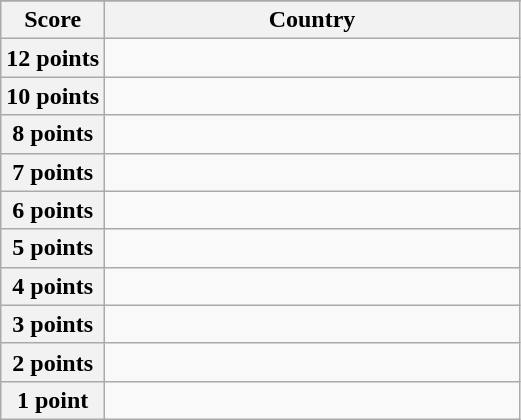<table class="wikitable">
<tr>
</tr>
<tr>
<th scope="col" width="20%">Score</th>
<th scope="col">Country</th>
</tr>
<tr>
<th scope="row">12 points</th>
<td></td>
</tr>
<tr>
<th scope="row">10 points</th>
<td></td>
</tr>
<tr>
<th scope="row">8 points</th>
<td></td>
</tr>
<tr>
<th scope="row">7 points</th>
<td></td>
</tr>
<tr>
<th scope="row">6 points</th>
<td></td>
</tr>
<tr>
<th scope="row">5 points</th>
<td></td>
</tr>
<tr>
<th scope="row">4 points</th>
<td></td>
</tr>
<tr>
<th scope="row">3 points</th>
<td></td>
</tr>
<tr>
<th scope="row">2 points</th>
<td></td>
</tr>
<tr>
<th scope="row">1 point</th>
<td></td>
</tr>
</table>
